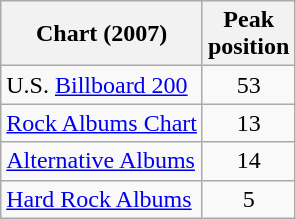<table class="wikitable sortable">
<tr style="background:#ebf5ff;">
<th style="text-align:center;">Chart (2007)</th>
<th style="text-align:center;">Peak <br>position</th>
</tr>
<tr>
<td align="left">U.S. <a href='#'>Billboard 200</a></td>
<td style="text-align:center;">53</td>
</tr>
<tr>
<td align="left"><a href='#'>Rock Albums Chart</a></td>
<td style="text-align:center;">13</td>
</tr>
<tr>
<td align="left"><a href='#'>Alternative Albums</a></td>
<td style="text-align:center;">14</td>
</tr>
<tr>
<td align="left"><a href='#'>Hard Rock Albums</a></td>
<td style="text-align:center;">5</td>
</tr>
</table>
